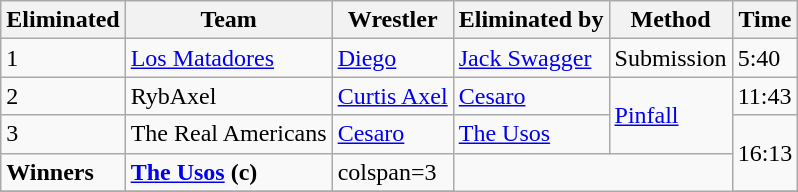<table class="wikitable sortable">
<tr>
<th>Eliminated</th>
<th>Team</th>
<th>Wrestler</th>
<th>Eliminated by</th>
<th>Method</th>
<th>Time</th>
</tr>
<tr>
<td>1</td>
<td><a href='#'>Los Matadores</a></td>
<td><a href='#'>Diego</a></td>
<td><a href='#'>Jack Swagger</a></td>
<td>Submission</td>
<td>5:40</td>
</tr>
<tr>
<td>2</td>
<td>RybAxel</td>
<td><a href='#'>Curtis Axel</a></td>
<td><a href='#'>Cesaro</a></td>
<td rowspan=2><a href='#'>Pinfall</a></td>
<td>11:43</td>
</tr>
<tr>
<td>3</td>
<td>The Real Americans</td>
<td><a href='#'>Cesaro</a></td>
<td><a href='#'>The Usos</a></td>
<td rowspan=2>16:13</td>
</tr>
<tr>
<td><strong>Winners</strong></td>
<td><strong><a href='#'>The Usos</a> (c)</strong></td>
<td>colspan=3 </td>
</tr>
<tr>
</tr>
</table>
